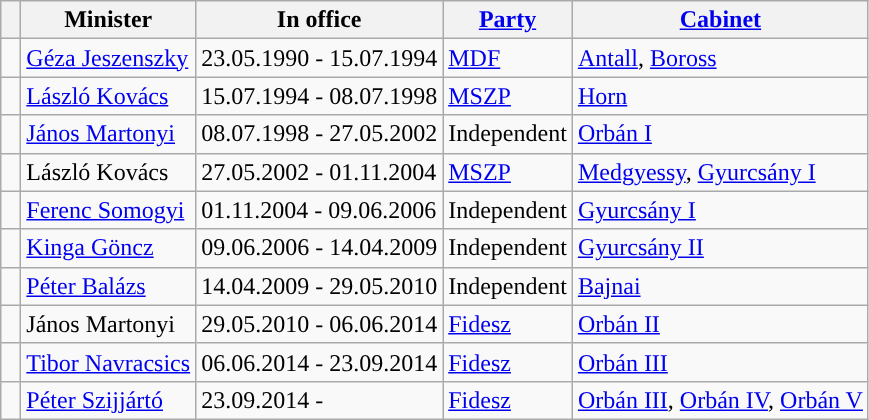<table class="wikitable">
<tr>
<th class="unsortable" width=6px></th>
<th>Minister</th>
<th>In office</th>
<th><a href='#'>Party</a></th>
<th><a href='#'>Cabinet</a></th>
</tr>
<tr>
<td ! style="background:"></td>
<td><a href='#'>Géza Jeszenszky</a></td>
<td>23.05.1990 - 15.07.1994</td>
<td><a href='#'>MDF</a></td>
<td><a href='#'>Antall</a>, <a href='#'>Boross</a></td>
</tr>
<tr>
<td ! style="background:"></td>
<td><a href='#'>László Kovács</a></td>
<td>15.07.1994 - 08.07.1998</td>
<td><a href='#'>MSZP</a></td>
<td><a href='#'>Horn</a></td>
</tr>
<tr>
<td ! style="background:"></td>
<td><a href='#'>János Martonyi</a></td>
<td>08.07.1998 - 27.05.2002</td>
<td>Independent</td>
<td><a href='#'>Orbán I</a></td>
</tr>
<tr>
<td ! style="background:"></td>
<td>László Kovács</td>
<td>27.05.2002 - 01.11.2004</td>
<td><a href='#'>MSZP</a></td>
<td><a href='#'>Medgyessy</a>, <a href='#'>Gyurcsány I</a></td>
</tr>
<tr>
<td ! style="background:"></td>
<td><a href='#'>Ferenc Somogyi</a></td>
<td>01.11.2004 - 09.06.2006</td>
<td>Independent</td>
<td><a href='#'>Gyurcsány I</a></td>
</tr>
<tr>
<td ! style="background:"></td>
<td><a href='#'>Kinga Göncz</a></td>
<td>09.06.2006 - 14.04.2009</td>
<td>Independent</td>
<td><a href='#'>Gyurcsány II</a></td>
</tr>
<tr>
<td ! style="background:"></td>
<td><a href='#'>Péter Balázs</a></td>
<td>14.04.2009 - 29.05.2010</td>
<td>Independent</td>
<td><a href='#'>Bajnai</a></td>
</tr>
<tr>
<td ! style="background:"></td>
<td>János Martonyi</td>
<td>29.05.2010 - 06.06.2014</td>
<td><a href='#'>Fidesz</a></td>
<td><a href='#'>Orbán II</a></td>
</tr>
<tr>
<td ! style="background:"></td>
<td><a href='#'>Tibor Navracsics</a></td>
<td>06.06.2014 - 23.09.2014</td>
<td><a href='#'>Fidesz</a></td>
<td><a href='#'>Orbán III</a></td>
</tr>
<tr>
<td ! style="background:"></td>
<td><a href='#'>Péter Szijjártó</a></td>
<td>23.09.2014 -</td>
<td><a href='#'>Fidesz</a></td>
<td><a href='#'>Orbán III</a>, <a href='#'>Orbán IV</a>, <a href='#'>Orbán V</a></td>
</tr>
</table>
